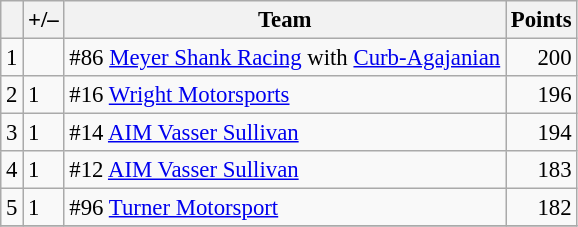<table class="wikitable" style="font-size: 95%;">
<tr>
<th scope="col"></th>
<th scope="col">+/–</th>
<th scope="col">Team</th>
<th scope="col">Points</th>
</tr>
<tr>
<td align=center>1</td>
<td align="left"></td>
<td> #86 <a href='#'>Meyer Shank Racing</a> with <a href='#'>Curb-Agajanian</a></td>
<td align=right>200</td>
</tr>
<tr>
<td align=center>2</td>
<td align="left"> 1</td>
<td> #16 <a href='#'>Wright Motorsports</a></td>
<td align=right>196</td>
</tr>
<tr>
<td align=center>3</td>
<td align="left"> 1</td>
<td> #14 <a href='#'>AIM Vasser Sullivan</a></td>
<td align=right>194</td>
</tr>
<tr>
<td align=center>4</td>
<td align="left"> 1</td>
<td> #12 <a href='#'>AIM Vasser Sullivan</a></td>
<td align=right>183</td>
</tr>
<tr>
<td align=center>5</td>
<td align="left"> 1</td>
<td> #96 <a href='#'>Turner Motorsport</a></td>
<td align=right>182</td>
</tr>
<tr>
</tr>
</table>
